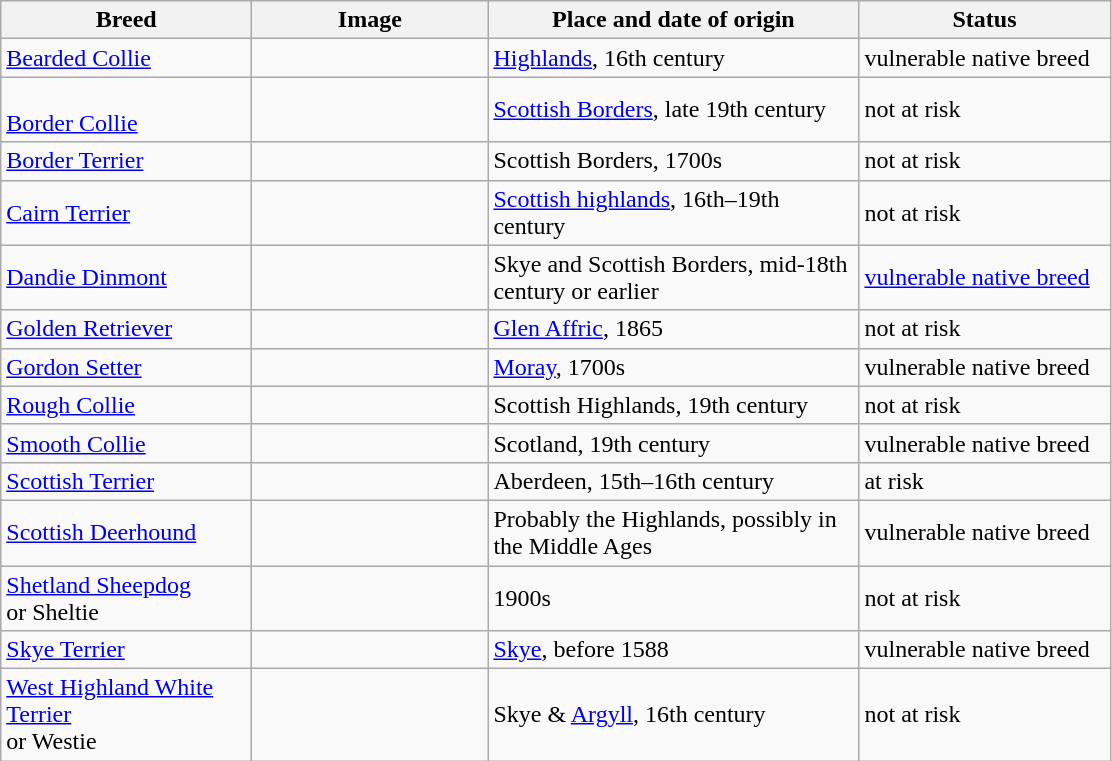<table class= wikitable>
<tr>
<th style="width: 120pt;">Breed</th>
<th style="width: 150px;">Image</th>
<th style="width: 180pt;">Place and date of origin</th>
<th style="width: 120pt;">Status</th>
</tr>
<tr>
<td><a href='#'>Bearded Collie</a></td>
<td></td>
<td><a href='#'>Highlands</a>, 16th century</td>
<td>vulnerable native breed</td>
</tr>
<tr>
<td><br><a href='#'>Border Collie</a></td>
<td></td>
<td><a href='#'>Scottish Borders</a>, late 19th century</td>
<td>not at risk</td>
</tr>
<tr>
<td><a href='#'>Border Terrier</a></td>
<td></td>
<td>Scottish Borders, 1700s</td>
<td>not at risk</td>
</tr>
<tr>
<td><a href='#'>Cairn Terrier</a></td>
<td></td>
<td><a href='#'>Scottish highlands</a>, 16th–19th century</td>
<td>not at risk</td>
</tr>
<tr>
<td><a href='#'>Dandie Dinmont</a></td>
<td></td>
<td>Skye and Scottish Borders, mid-18th century or earlier</td>
<td><a href='#'>vulnerable native breed</a></td>
</tr>
<tr>
<td><a href='#'>Golden Retriever</a></td>
<td></td>
<td><a href='#'>Glen Affric</a>, 1865</td>
<td>not at risk</td>
</tr>
<tr>
<td><a href='#'>Gordon Setter</a></td>
<td></td>
<td><a href='#'>Moray</a>, 1700s</td>
<td>vulnerable native breed</td>
</tr>
<tr>
<td><a href='#'>Rough Collie</a></td>
<td></td>
<td>Scottish Highlands, 19th century</td>
<td>not at risk</td>
</tr>
<tr>
<td><a href='#'>Smooth Collie</a></td>
<td></td>
<td>Scotland, 19th century</td>
<td>vulnerable native breed</td>
</tr>
<tr>
<td><a href='#'>Scottish Terrier</a></td>
<td></td>
<td>Aberdeen, 15th–16th century</td>
<td>at risk</td>
</tr>
<tr>
<td><a href='#'>Scottish Deerhound</a></td>
<td></td>
<td>Probably the Highlands, possibly in the Middle Ages</td>
<td>vulnerable native breed</td>
</tr>
<tr>
<td><a href='#'>Shetland Sheepdog</a><br>or Sheltie</td>
<td></td>
<td>1900s</td>
<td>not at risk</td>
</tr>
<tr>
<td><a href='#'>Skye Terrier</a></td>
<td></td>
<td><a href='#'>Skye</a>, before 1588</td>
<td>vulnerable native breed</td>
</tr>
<tr>
<td><a href='#'>West Highland White Terrier</a><br>or Westie</td>
<td></td>
<td>Skye & <a href='#'>Argyll</a>, 16th century</td>
<td>not at risk</td>
</tr>
</table>
